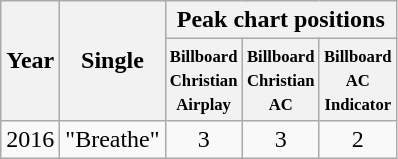<table class="wikitable" style="text-align:center;">
<tr>
<th rowspan=2>Year</th>
<th rowspan=2>Single</th>
<th colspan=6>Peak chart positions</th>
</tr>
<tr style="font-size:smaller;">
<th width=40><small>Billboard Christian Airplay</small></th>
<th width=40><small>Billboard Christian AC</small></th>
<th width=40><small>Billboard AC Indicator</small></th>
</tr>
<tr>
<td>2016</td>
<td align="left">"Breathe"</td>
<td>3</td>
<td>3</td>
<td>2</td>
</tr>
</table>
